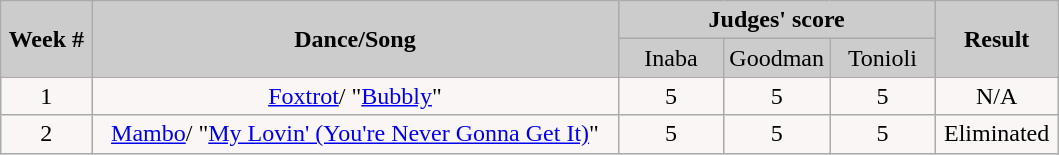<table class="wikitable" style="float:left;">
<tr style="text-align:Center; background:#ccc;">
<td rowspan="2"><strong>Week #</strong></td>
<td rowspan="2"><strong>Dance/Song</strong></td>
<td colspan="3"><strong>Judges' score</strong></td>
<td rowspan="2"><strong>Result</strong></td>
</tr>
<tr style="text-align:center; background:#ccc;">
<td style="width:10%; ">Inaba</td>
<td style="width:10%; ">Goodman</td>
<td style="width:10%; ">Tonioli</td>
</tr>
<tr style="text-align:center; background:#faf6f6;">
<td>1</td>
<td><a href='#'>Foxtrot</a>/ "<a href='#'>Bubbly</a>"</td>
<td>5</td>
<td>5</td>
<td>5</td>
<td>N/A</td>
</tr>
<tr>
<td style="text-align:center; background:#faf6f6;">2</td>
<td style="text-align:center; background:#faf6f6;"><a href='#'>Mambo</a>/ "<a href='#'>My Lovin' (You're Never Gonna Get It)</a>"</td>
<td style="text-align:center; background:#faf6f6;">5</td>
<td style="text-align:center; background:#faf6f6;">5</td>
<td style="text-align:center; background:#faf6f6;">5</td>
<td style="text-align:center; background:#faf6f6;">Eliminated</td>
</tr>
</table>
